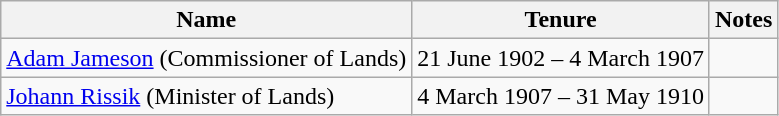<table class="wikitable">
<tr>
<th>Name</th>
<th>Tenure</th>
<th>Notes</th>
</tr>
<tr>
<td><a href='#'>Adam Jameson</a> (Commissioner of Lands)</td>
<td>21 June 1902 – 4 March 1907</td>
<td></td>
</tr>
<tr>
<td><a href='#'>Johann Rissik</a> (Minister of Lands)</td>
<td>4 March 1907 – 31 May 1910</td>
<td></td>
</tr>
</table>
